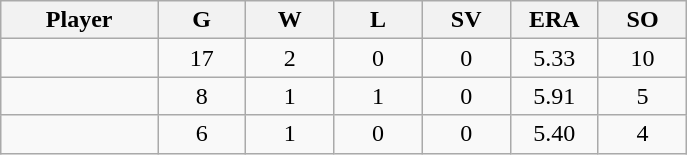<table class="wikitable sortable">
<tr>
<th bgcolor="#DDDDFF" width="16%">Player</th>
<th bgcolor="#DDDDFF" width="9%">G</th>
<th bgcolor="#DDDDFF" width="9%">W</th>
<th bgcolor="#DDDDFF" width="9%">L</th>
<th bgcolor="#DDDDFF" width="9%">SV</th>
<th bgcolor="#DDDDFF" width="9%">ERA</th>
<th bgcolor="#DDDDFF" width="9%">SO</th>
</tr>
<tr align="center">
<td></td>
<td>17</td>
<td>2</td>
<td>0</td>
<td>0</td>
<td>5.33</td>
<td>10</td>
</tr>
<tr align="center">
<td></td>
<td>8</td>
<td>1</td>
<td>1</td>
<td>0</td>
<td>5.91</td>
<td>5</td>
</tr>
<tr align="center">
<td></td>
<td>6</td>
<td>1</td>
<td>0</td>
<td>0</td>
<td>5.40</td>
<td>4</td>
</tr>
</table>
